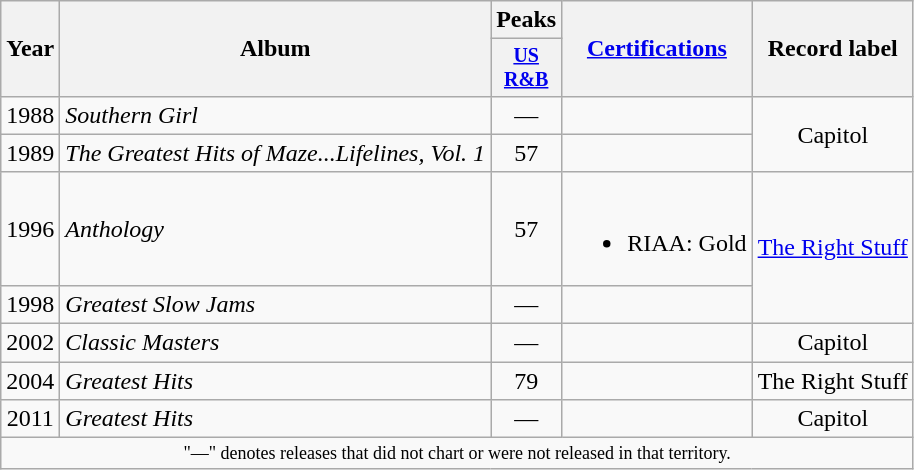<table class="wikitable" style="text-align:center;">
<tr>
<th rowspan="2">Year</th>
<th rowspan="2">Album</th>
<th colspan="1">Peaks</th>
<th rowspan="2"><a href='#'>Certifications</a></th>
<th rowspan="2">Record label</th>
</tr>
<tr style="font-size:smaller;">
<th width="35"><a href='#'>US<br>R&B</a><br></th>
</tr>
<tr>
<td>1988</td>
<td style="text-align:left"><em>Southern Girl</em></td>
<td>—</td>
<td style="text-align:left"></td>
<td rowspan="2">Capitol</td>
</tr>
<tr>
<td>1989</td>
<td style="text-align:left"><em>The Greatest Hits of Maze...Lifelines, Vol. 1</em></td>
<td>57</td>
<td style="text-align:left"></td>
</tr>
<tr>
<td>1996</td>
<td style="text-align:left"><em>Anthology</em></td>
<td>57</td>
<td style="text-align:left"><br><ul><li>RIAA: Gold</li></ul></td>
<td rowspan="2"><a href='#'>The Right Stuff</a></td>
</tr>
<tr>
<td>1998</td>
<td style="text-align:left"><em>Greatest Slow Jams</em></td>
<td>—</td>
<td style="text-align:left"></td>
</tr>
<tr>
<td>2002</td>
<td style="text-align:left"><em>Classic Masters</em></td>
<td>—</td>
<td style="text-align:left"></td>
<td rowspan="1">Capitol</td>
</tr>
<tr>
<td>2004</td>
<td style="text-align:left"><em>Greatest Hits</em></td>
<td>79</td>
<td style="text-align:left"></td>
<td rowspan="1">The Right Stuff</td>
</tr>
<tr>
<td>2011</td>
<td style="text-align:left"><em>Greatest Hits</em></td>
<td>—</td>
<td style="text-align:left"></td>
<td>Capitol</td>
</tr>
<tr>
<td colspan="6" style="text-align:center; font-size:9pt;">"—" denotes releases that did not chart or were not released in that territory.</td>
</tr>
</table>
